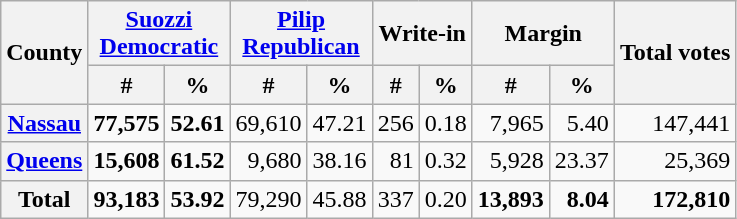<table class="wikitable sortable" style="text-align:right">
<tr>
<th rowspan="2">County</th>
<th colspan="2"><a href='#'>Suozzi</a><br><a href='#'>Democratic</a></th>
<th colspan="2"><a href='#'>Pilip</a><br><a href='#'>Republican</a></th>
<th colspan="2">Write-in</th>
<th colspan="2">Margin</th>
<th rowspan="2">Total votes</th>
</tr>
<tr>
<th data-sort-type="number">#</th>
<th data-sort-type="number">%</th>
<th data-sort-type="number">#</th>
<th data-sort-type="number">%</th>
<th data-sort-type="number">#</th>
<th data-sort-type="number">%</th>
<th data-sort-type="number">#</th>
<th data-sort-type="number">%</th>
</tr>
<tr>
<th><a href='#'>Nassau</a> </th>
<td><strong>77,575</strong></td>
<td><strong>52.61</strong></td>
<td>69,610</td>
<td>47.21</td>
<td>256</td>
<td>0.18</td>
<td>7,965</td>
<td>5.40</td>
<td>147,441</td>
</tr>
<tr>
<th><a href='#'>Queens</a> </th>
<td><strong>15,608</strong></td>
<td><strong>61.52</strong></td>
<td>9,680</td>
<td>38.16</td>
<td>81</td>
<td>0.32</td>
<td>5,928</td>
<td>23.37</td>
<td>25,369</td>
</tr>
<tr>
<th>Total</th>
<td><strong>93,183</strong></td>
<td><strong>53.92</strong></td>
<td>79,290</td>
<td>45.88</td>
<td>337</td>
<td>0.20</td>
<td><strong>13,893</strong></td>
<td><strong>8.04</strong></td>
<td><strong>172,810</strong></td>
</tr>
</table>
